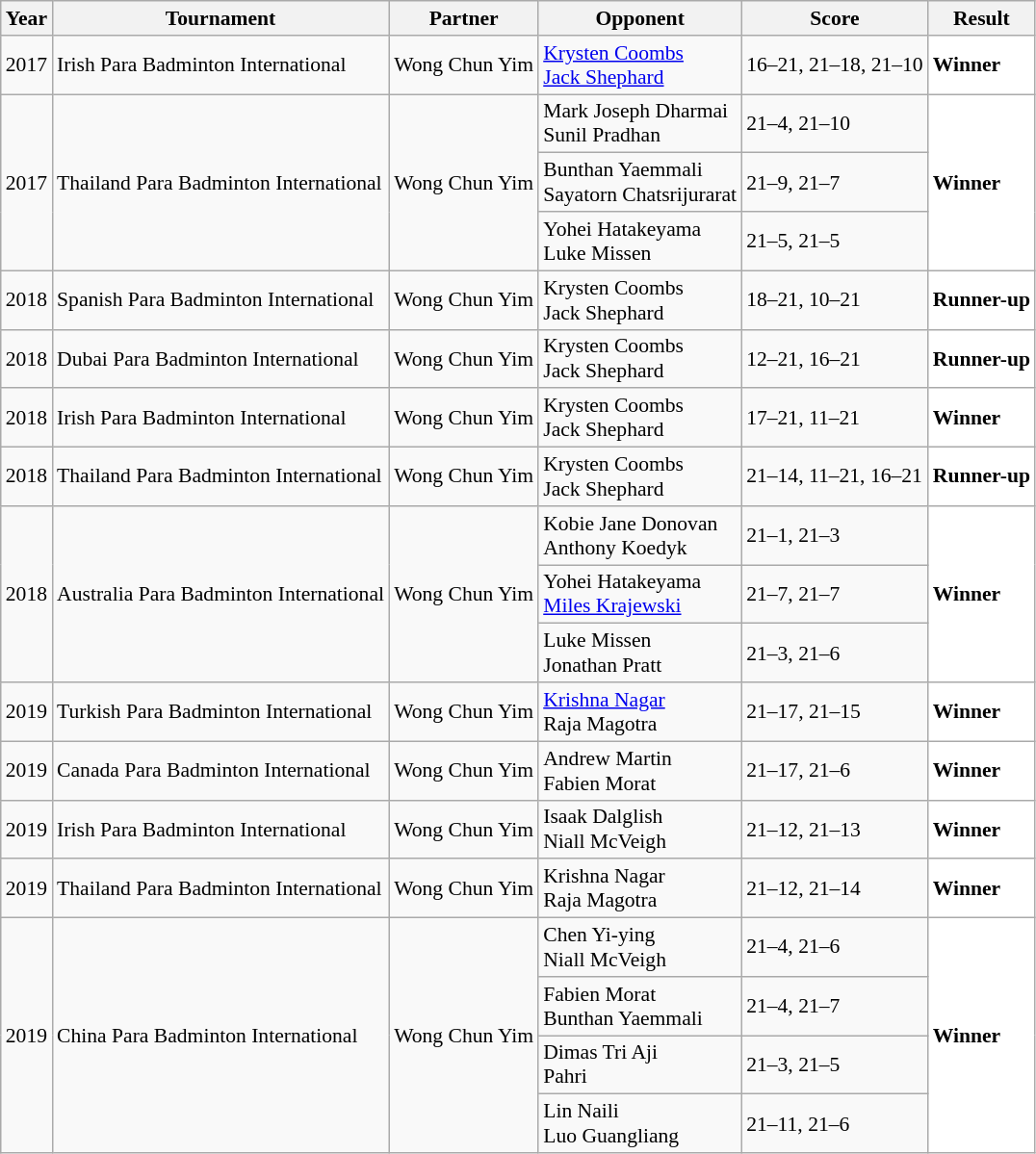<table class="sortable wikitable" style="font-size: 90%;">
<tr>
<th>Year</th>
<th>Tournament</th>
<th>Partner</th>
<th>Opponent</th>
<th>Score</th>
<th>Result</th>
</tr>
<tr>
<td align="center">2017</td>
<td align="left">Irish Para Badminton International</td>
<td> Wong Chun Yim</td>
<td align="left"> <a href='#'>Krysten Coombs</a><br> <a href='#'>Jack Shephard</a></td>
<td align="left">16–21, 21–18, 21–10</td>
<td style="text-align:left; background:white"><strong> Winner</strong></td>
</tr>
<tr>
<td rowspan="3" align="center">2017</td>
<td rowspan="3" align="left">Thailand Para Badminton International</td>
<td rowspan="3"> Wong Chun Yim</td>
<td align="left"> Mark Joseph Dharmai<br> Sunil Pradhan</td>
<td align="left">21–4, 21–10</td>
<td rowspan="3" style="text-align:left; background:white"><strong> Winner</strong></td>
</tr>
<tr>
<td align="left"> Bunthan Yaemmali<br> Sayatorn Chatsrijurarat</td>
<td align="left">21–9, 21–7</td>
</tr>
<tr>
<td align="left"> Yohei Hatakeyama<br> Luke Missen</td>
<td align="left">21–5, 21–5</td>
</tr>
<tr>
<td align="center">2018</td>
<td align="left">Spanish Para Badminton International</td>
<td> Wong Chun Yim</td>
<td align="left"> Krysten Coombs<br> Jack Shephard</td>
<td align="left">18–21, 10–21</td>
<td style="text-align:left; background:white"><strong> Runner-up</strong></td>
</tr>
<tr>
<td align="center">2018</td>
<td align="left">Dubai Para Badminton International</td>
<td> Wong Chun Yim</td>
<td align="left"> Krysten Coombs<br> Jack Shephard</td>
<td align="left">12–21, 16–21</td>
<td style="text-align:left; background:white"><strong> Runner-up</strong></td>
</tr>
<tr>
<td align="center">2018</td>
<td align="left">Irish Para Badminton International</td>
<td> Wong Chun Yim</td>
<td align="left"> Krysten Coombs<br> Jack Shephard</td>
<td align="left">17–21, 11–21</td>
<td style="text-align:left; background:white"><strong> Winner</strong></td>
</tr>
<tr>
<td align="center">2018</td>
<td align="left">Thailand Para Badminton International</td>
<td> Wong Chun Yim</td>
<td align="left"> Krysten Coombs<br> Jack Shephard</td>
<td align="left">21–14, 11–21, 16–21</td>
<td style="text-align:left; background:white"><strong> Runner-up</strong></td>
</tr>
<tr>
<td rowspan="3" align="center">2018</td>
<td rowspan="3" align="left">Australia Para Badminton International</td>
<td rowspan="3"> Wong Chun Yim</td>
<td align="left"> Kobie Jane Donovan<br> Anthony Koedyk</td>
<td align="left">21–1, 21–3</td>
<td rowspan="3" style="text-align:left; background:white"><strong> Winner</strong></td>
</tr>
<tr>
<td align="left"> Yohei Hatakeyama<br> <a href='#'>Miles Krajewski</a></td>
<td align="left">21–7, 21–7</td>
</tr>
<tr>
<td align="left"> Luke Missen<br> Jonathan Pratt</td>
<td align="left">21–3, 21–6</td>
</tr>
<tr>
<td align="center">2019</td>
<td align="left">Turkish Para Badminton International</td>
<td> Wong Chun Yim</td>
<td align="left"> <a href='#'>Krishna Nagar</a><br> Raja Magotra</td>
<td align="left">21–17, 21–15</td>
<td style="text-align:left; background:white"><strong> Winner</strong></td>
</tr>
<tr>
<td align="center">2019</td>
<td align="left">Canada Para Badminton International</td>
<td> Wong Chun Yim</td>
<td align="left"> Andrew Martin<br> Fabien Morat</td>
<td align="left">21–17, 21–6</td>
<td style="text-align:left; background:white"><strong> Winner</strong></td>
</tr>
<tr>
<td align="center">2019</td>
<td align="left">Irish Para Badminton International</td>
<td> Wong Chun Yim</td>
<td align="left"> Isaak Dalglish<br> Niall McVeigh</td>
<td align="left">21–12, 21–13</td>
<td style="text-align:left; background:white"><strong> Winner</strong></td>
</tr>
<tr>
<td align="center">2019</td>
<td align="left">Thailand Para Badminton International</td>
<td> Wong Chun Yim</td>
<td align="left"> Krishna Nagar<br> Raja Magotra</td>
<td align="left">21–12, 21–14</td>
<td style="text-align:left; background:white"><strong> Winner</strong></td>
</tr>
<tr>
<td rowspan="4" align="center">2019</td>
<td rowspan="4" align="left">China Para Badminton International</td>
<td rowspan="4"> Wong Chun Yim</td>
<td align="left"> Chen Yi-ying<br> Niall McVeigh</td>
<td align="left">21–4, 21–6</td>
<td rowspan="4" style="text-align:left; background:white"><strong> Winner</strong></td>
</tr>
<tr>
<td align="left"> Fabien Morat<br> Bunthan Yaemmali</td>
<td align="left">21–4, 21–7</td>
</tr>
<tr>
<td align="left"> Dimas Tri Aji<br> Pahri</td>
<td align="left">21–3, 21–5</td>
</tr>
<tr>
<td align="left"> Lin Naili<br> Luo Guangliang</td>
<td align="left">21–11, 21–6</td>
</tr>
</table>
